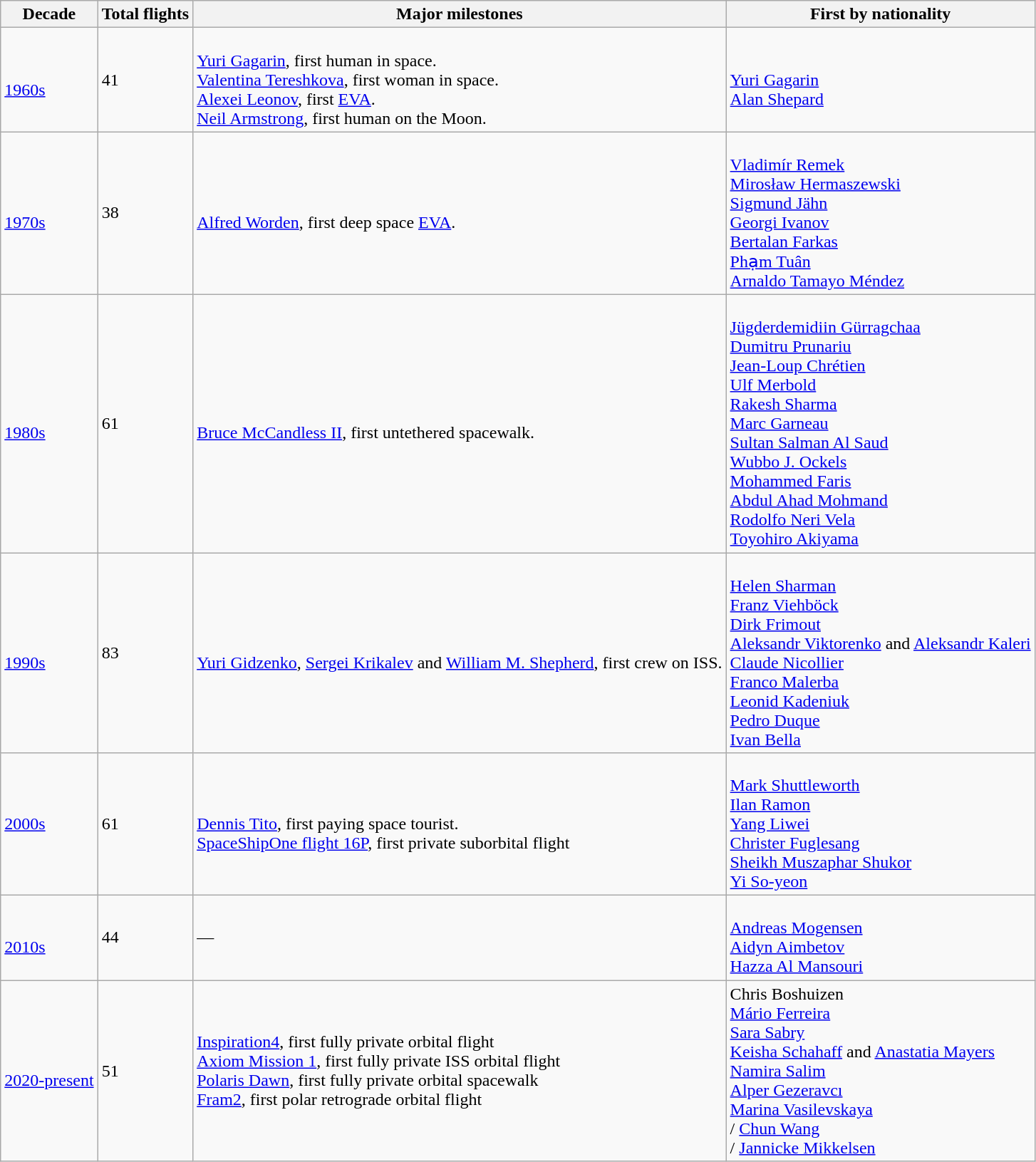<table Class="wikitable">
<tr>
<th>Decade</th>
<th>Total flights</th>
<th>Major milestones</th>
<th>First by nationality</th>
</tr>
<tr>
<td><br><a href='#'>1960s</a></td>
<td>41</td>
<td><br> <a href='#'>Yuri Gagarin</a>, first human in space. <br>  <a href='#'>Valentina Tereshkova</a>, first woman in space. <br>  <a href='#'>Alexei Leonov</a>, first <a href='#'>EVA</a>. <br>  <a href='#'>Neil Armstrong</a>, first human on the Moon.</td>
<td><br> <a href='#'>Yuri Gagarin</a> <br>  <a href='#'>Alan Shepard</a></td>
</tr>
<tr>
<td><br><a href='#'>1970s</a></td>
<td>38</td>
<td><br> <a href='#'>Alfred Worden</a>, first deep space <a href='#'>EVA</a>.</td>
<td><br> <a href='#'>Vladimír Remek</a> <br> <a href='#'>Mirosław Hermaszewski</a> <br> <a href='#'>Sigmund Jähn</a> <br>  <a href='#'>Georgi Ivanov</a> <br>  <a href='#'>Bertalan Farkas</a> <br>  <a href='#'>Phạm Tuân</a> <br>  <a href='#'>Arnaldo Tamayo Méndez</a></td>
</tr>
<tr>
<td><br><a href='#'>1980s</a></td>
<td>61</td>
<td><br> <a href='#'>Bruce McCandless II</a>, first untethered spacewalk.</td>
<td><br> <a href='#'>Jügderdemidiin Gürragchaa</a> <br>  <a href='#'>Dumitru Prunariu</a> <br>  <a href='#'>Jean-Loup Chrétien</a> <br>  <a href='#'>Ulf Merbold</a> <br>  <a href='#'>Rakesh Sharma</a> <br>  <a href='#'>Marc Garneau</a> <br>  <a href='#'>Sultan Salman Al Saud</a> <br>  <a href='#'>Wubbo J. Ockels</a> <br>  <a href='#'>Mohammed Faris</a> <br>  <a href='#'>Abdul Ahad Mohmand</a> <br>  <a href='#'>Rodolfo Neri Vela</a> <br>  <a href='#'>Toyohiro Akiyama</a></td>
</tr>
<tr>
<td><br><a href='#'>1990s</a></td>
<td>83</td>
<td><br> <a href='#'>Yuri Gidzenko</a>,  <a href='#'>Sergei Krikalev</a> and  <a href='#'>William M. Shepherd</a>, first crew on ISS.</td>
<td><br> <a href='#'>Helen Sharman</a> <br> <a href='#'>Franz Viehböck</a><br> <a href='#'>Dirk Frimout</a> <br>  <a href='#'>Aleksandr Viktorenko</a> and <a href='#'>Aleksandr Kaleri</a> <br>  <a href='#'>Claude Nicollier</a> <br>  <a href='#'>Franco Malerba</a> <br>  <a href='#'>Leonid Kadeniuk</a> <br> <a href='#'>Pedro Duque</a> <br>  <a href='#'>Ivan Bella</a></td>
</tr>
<tr>
<td><a href='#'>2000s</a></td>
<td>61</td>
<td><br> <a href='#'>Dennis Tito</a>, first paying space tourist.<br><a href='#'>SpaceShipOne flight 16P</a>, first private suborbital flight</td>
<td><br> <a href='#'>Mark Shuttleworth</a> <br> <a href='#'>Ilan Ramon</a> <br>  <a href='#'>Yang Liwei</a> <br> <a href='#'>Christer Fuglesang</a> <br>  <a href='#'>Sheikh Muszaphar Shukor</a> <br>  <a href='#'>Yi So-yeon</a></td>
</tr>
<tr>
<td><br><a href='#'>2010s</a></td>
<td>44</td>
<td>—</td>
<td><br> <a href='#'>Andreas Mogensen</a> <br>  <a href='#'>Aidyn Aimbetov</a> <br>  <a href='#'>Hazza Al Mansouri</a></td>
</tr>
<tr>
<td><br><a href='#'>2020-present</a></td>
<td>51</td>
<td><a href='#'>Inspiration4</a>, first fully private orbital flight<br><a href='#'>Axiom Mission 1</a>, first fully private ISS orbital flight<br><a href='#'>Polaris Dawn</a>, first fully private orbital spacewalk<br><a href='#'>Fram2</a>, first polar retrograde orbital flight</td>
<td> Chris Boshuizen<br> <a href='#'>Mário Ferreira</a><br> <a href='#'>Sara Sabry</a><br> <a href='#'>Keisha Schahaff</a> and <a href='#'>Anastatia Mayers</a><br> <a href='#'>Namira Salim</a> <br>  <a href='#'>Alper Gezeravcı</a> <br> <a href='#'>Marina Vasilevskaya</a><br> / <a href='#'>Chun Wang</a> <br>/ <a href='#'>Jannicke Mikkelsen</a></td>
</tr>
</table>
